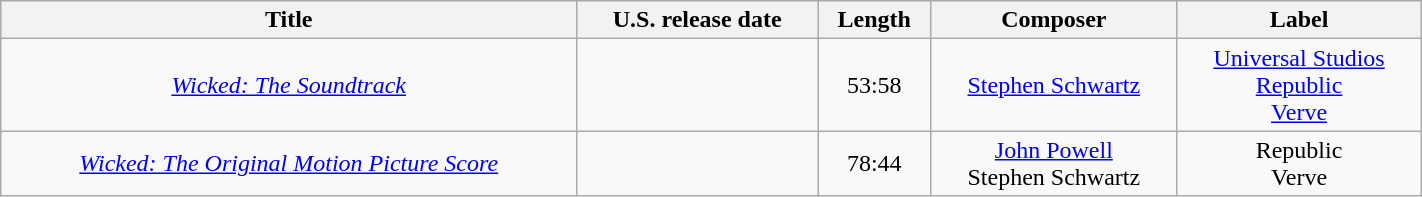<table class="wikitable" style="text-align:center; width:75%">
<tr>
<th>Title</th>
<th>U.S. release date</th>
<th>Length</th>
<th>Composer</th>
<th>Label</th>
</tr>
<tr>
<td><em><a href='#'>Wicked: The Soundtrack</a></em></td>
<td></td>
<td>53:58</td>
<td><a href='#'>Stephen Schwartz</a></td>
<td><a href='#'>Universal Studios</a><br><a href='#'>Republic</a><br><a href='#'>Verve</a></td>
</tr>
<tr>
<td><em><a href='#'>Wicked: The Original Motion Picture Score</a></em></td>
<td></td>
<td>78:44</td>
<td><a href='#'>John Powell</a><br>Stephen Schwartz</td>
<td>Republic<br>Verve</td>
</tr>
</table>
